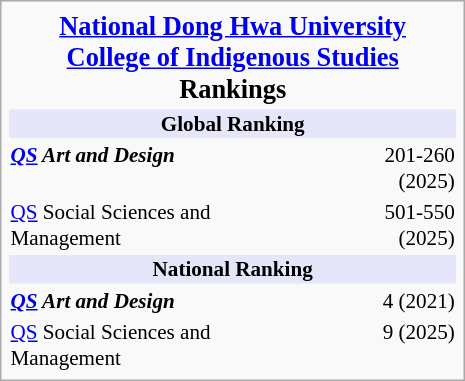<table class="infobox" style="width:22em; text-align:center; font-size:88%;">
<tr>
<td colspan=2 style="font-size:125%; text-align:center"><strong><a href='#'>National Dong Hwa University<br>College of Indigenous Studies</a> Rankings</strong></td>
</tr>
<tr>
<th colspan="2" style="background:lavender ;text-align:center">Global Ranking</th>
</tr>
<tr>
<td style="text-align:left; width:70%"><strong><em><a href='#'>QS</a><em> Art and Design<strong></td>
<td style="text-align:right;">201-260 (2025)</td>
</tr>
<tr>
<td style="text-align:left; width:70%"></em></strong><a href='#'>QS</a></em> Social Sciences and Management‌</strong></td>
<td style="text-align:right;">501-550 (2025)</td>
</tr>
<tr>
<th colspan="2" style="background:lavender ;text-align:center">National Ranking</th>
</tr>
<tr>
<td style="text-align:left;"><strong><em><a href='#'>QS</a><em> Art and Design<strong></td>
<td style="text-align:right;">4 (2021)</td>
</tr>
<tr>
<td style="text-align:left; width:70%"></em></strong><a href='#'>QS</a></em> Social Sciences and Management‌</strong></td>
<td style="text-align:right;">9 (2025)</td>
</tr>
</table>
